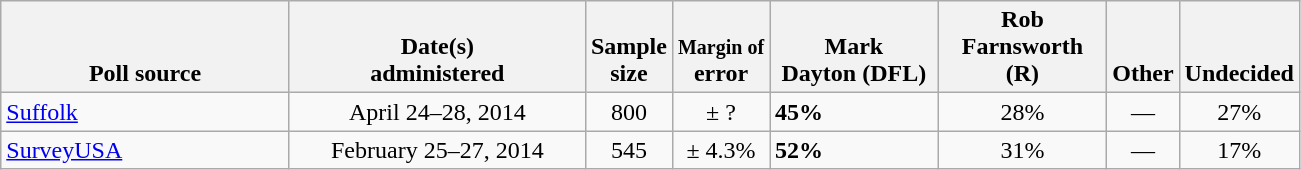<table class="wikitable">
<tr valign= bottom>
<th style="width:185px;">Poll source</th>
<th style="width:190px;">Date(s)<br>administered</th>
<th class=small>Sample<br>size</th>
<th><small>Margin of</small><br>error</th>
<th style="width:105px;">Mark<br>Dayton (DFL)</th>
<th style="width:105px;">Rob<br>Farnsworth (R)</th>
<th style="width:40px;">Other</th>
<th style="width:40px;">Undecided</th>
</tr>
<tr>
<td><a href='#'>Suffolk</a></td>
<td align=center>April 24–28, 2014</td>
<td align=center>800</td>
<td align=center>± ?</td>
<td><strong>45%</strong></td>
<td align=center>28%</td>
<td align=center>—</td>
<td align=center>27%</td>
</tr>
<tr>
<td><a href='#'>SurveyUSA</a></td>
<td align=center>February 25–27, 2014</td>
<td align=center>545</td>
<td align=center>± 4.3%</td>
<td><strong>52%</strong></td>
<td align=center>31%</td>
<td align=center>—</td>
<td align=center>17%</td>
</tr>
</table>
